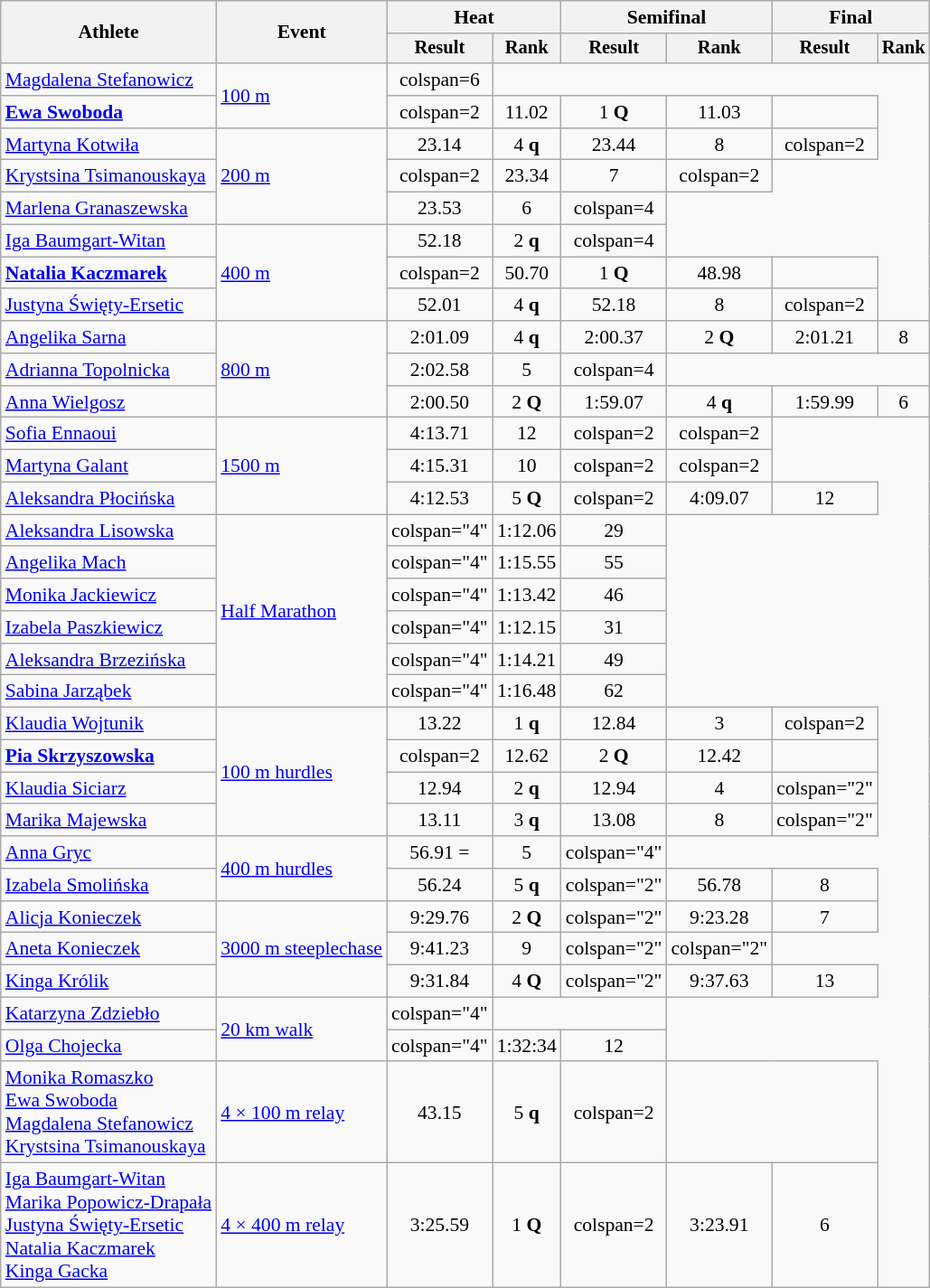<table class="wikitable" style="font-size:90%">
<tr>
<th rowspan="2">Athlete</th>
<th rowspan="2">Event</th>
<th colspan="2">Heat</th>
<th colspan="2">Semifinal</th>
<th colspan="2">Final</th>
</tr>
<tr style="font-size:95%">
<th>Result</th>
<th>Rank</th>
<th>Result</th>
<th>Rank</th>
<th>Result</th>
<th>Rank</th>
</tr>
<tr align=center>
<td align=left><a href='#'>Magdalena Stefanowicz</a></td>
<td align=left rowspan=2><a href='#'>100 m</a></td>
<td>colspan=6 </td>
</tr>
<tr align=center>
<td align=left><strong><a href='#'>Ewa Swoboda</a></strong></td>
<td>colspan=2 </td>
<td>11.02 </td>
<td>1 <strong>Q</strong></td>
<td>11.03</td>
<td></td>
</tr>
<tr align=center>
<td align=left><a href='#'>Martyna Kotwiła</a></td>
<td align=left rowspan=3><a href='#'>200 m</a></td>
<td>23.14 </td>
<td>4 <strong>q</strong></td>
<td>23.44</td>
<td>8</td>
<td>colspan=2 </td>
</tr>
<tr align=center>
<td align=left><a href='#'>Krystsina Tsimanouskaya</a></td>
<td>colspan=2 </td>
<td>23.34</td>
<td>7</td>
<td>colspan=2 </td>
</tr>
<tr align=center>
<td align=left><a href='#'>Marlena Granaszewska</a></td>
<td>23.53</td>
<td>6</td>
<td>colspan=4 </td>
</tr>
<tr align=center>
<td align=left><a href='#'>Iga Baumgart-Witan</a></td>
<td align=left rowspan=3><a href='#'>400 m</a></td>
<td>52.18 </td>
<td>2 <strong>q</strong></td>
<td>colspan=4 </td>
</tr>
<tr align=center>
<td align=left><strong><a href='#'>Natalia Kaczmarek</a></strong></td>
<td>colspan=2 </td>
<td>50.70</td>
<td>1 <strong>Q</strong></td>
<td>48.98 </td>
<td></td>
</tr>
<tr align=center>
<td align=left><a href='#'>Justyna Święty-Ersetic</a></td>
<td>52.01</td>
<td>4 <strong>q</strong></td>
<td>52.18</td>
<td>8</td>
<td>colspan=2 </td>
</tr>
<tr align=center>
<td align=left><a href='#'>Angelika Sarna</a></td>
<td align=left rowspan=3><a href='#'>800 m</a></td>
<td>2:01.09</td>
<td>4 <strong>q</strong></td>
<td>2:00.37 </td>
<td>2 <strong>Q</strong></td>
<td>2:01.21</td>
<td>8</td>
</tr>
<tr align=center>
<td align=left><a href='#'>Adrianna Topolnicka</a></td>
<td>2:02.58</td>
<td>5</td>
<td>colspan=4 </td>
</tr>
<tr align=center>
<td align=left><a href='#'>Anna Wielgosz</a></td>
<td>2:00.50 </td>
<td>2 <strong>Q</strong></td>
<td>1:59.07 </td>
<td>4 <strong>q</strong></td>
<td>1:59.99</td>
<td>6</td>
</tr>
<tr align=center>
<td align=left><a href='#'>Sofia Ennaoui</a></td>
<td align=left rowspan=3><a href='#'>1500 m</a></td>
<td>4:13.71</td>
<td>12</td>
<td>colspan=2 </td>
<td>colspan=2 </td>
</tr>
<tr align=center>
<td align=left><a href='#'>Martyna Galant</a></td>
<td>4:15.31</td>
<td>10</td>
<td>colspan=2 </td>
<td>colspan=2 </td>
</tr>
<tr align=center>
<td align=left><a href='#'>Aleksandra Płocińska</a></td>
<td>4:12.53</td>
<td>5 <strong>Q</strong></td>
<td>colspan=2 </td>
<td>4:09.07</td>
<td>12</td>
</tr>
<tr align=center>
<td align=left><a href='#'>Aleksandra Lisowska</a></td>
<td align=left rowspan=6><a href='#'>Half Marathon</a></td>
<td>colspan="4" </td>
<td>1:12.06 </td>
<td>29</td>
</tr>
<tr align=center>
<td align=left><a href='#'>Angelika Mach</a></td>
<td>colspan="4" </td>
<td>1:15.55 </td>
<td>55</td>
</tr>
<tr align=center>
<td align=left><a href='#'>Monika Jackiewicz</a></td>
<td>colspan="4" </td>
<td>1:13.42</td>
<td>46</td>
</tr>
<tr align=center>
<td align=left><a href='#'>Izabela Paszkiewicz</a></td>
<td>colspan="4" </td>
<td>1:12.15 </td>
<td>31</td>
</tr>
<tr align=center>
<td align=left><a href='#'>Aleksandra Brzezińska</a></td>
<td>colspan="4" </td>
<td>1:14.21</td>
<td>49</td>
</tr>
<tr align=center>
<td align=left><a href='#'>Sabina Jarząbek</a></td>
<td>colspan="4" </td>
<td>1:16.48</td>
<td>62</td>
</tr>
<tr align=center>
<td align=left><a href='#'>Klaudia Wojtunik</a></td>
<td align=left rowspan=4><a href='#'>100 m hurdles</a></td>
<td>13.22</td>
<td>1 <strong>q</strong></td>
<td>12.84 </td>
<td>3</td>
<td>colspan=2 </td>
</tr>
<tr align=center>
<td align=left><strong><a href='#'>Pia Skrzyszowska</a></strong></td>
<td>colspan=2 </td>
<td>12.62</td>
<td>2 <strong>Q</strong></td>
<td>12.42 </td>
<td></td>
</tr>
<tr align=center>
<td align=left><a href='#'>Klaudia Siciarz</a></td>
<td>12.94 </td>
<td>2 <strong>q</strong></td>
<td>12.94</td>
<td>4</td>
<td>colspan="2" </td>
</tr>
<tr align=center>
<td align=left><a href='#'>Marika Majewska</a></td>
<td>13.11</td>
<td>3 <strong>q</strong></td>
<td>13.08</td>
<td>8</td>
<td>colspan="2" </td>
</tr>
<tr align=center>
<td align=left><a href='#'>Anna Gryc</a></td>
<td align=left rowspan=2><a href='#'>400 m hurdles</a></td>
<td>56.91 =</td>
<td>5</td>
<td>colspan="4" </td>
</tr>
<tr align=center>
<td align=left><a href='#'>Izabela Smolińska</a></td>
<td>56.24 </td>
<td>5 <strong>q</strong></td>
<td>colspan="2" </td>
<td>56.78</td>
<td>8</td>
</tr>
<tr align=center>
<td align=left><a href='#'>Alicja Konieczek</a></td>
<td align=left rowspan=3><a href='#'>3000 m steeplechase</a></td>
<td>9:29.76</td>
<td>2 <strong>Q</strong></td>
<td>colspan="2" </td>
<td>9:23.28</td>
<td>7</td>
</tr>
<tr align=center>
<td align=left><a href='#'>Aneta Konieczek</a></td>
<td>9:41.23</td>
<td>9</td>
<td>colspan="2" </td>
<td>colspan="2" </td>
</tr>
<tr align=center>
<td align=left><a href='#'>Kinga Królik</a></td>
<td>9:31.84</td>
<td>4 <strong>Q</strong></td>
<td>colspan="2" </td>
<td>9:37.63</td>
<td>13</td>
</tr>
<tr align=center>
<td align=left><a href='#'>Katarzyna Zdziebło</a></td>
<td align=left rowspan=2><a href='#'>20 km walk</a></td>
<td>colspan="4" </td>
<td colspan=2></td>
</tr>
<tr align=center>
<td align=left><a href='#'>Olga Chojecka</a></td>
<td>colspan="4" </td>
<td>1:32:34</td>
<td>12</td>
</tr>
<tr align=center>
<td align=left><a href='#'>Monika Romaszko</a><br> <a href='#'>Ewa Swoboda</a><br> <a href='#'>Magdalena Stefanowicz</a><br><a href='#'>Krystsina Tsimanouskaya</a></td>
<td align=left><a href='#'>4 × 100 m relay</a></td>
<td>43.15</td>
<td>5 <strong>q</strong></td>
<td>colspan=2 </td>
<td colspan=2></td>
</tr>
<tr align=center>
<td align=left><a href='#'>Iga Baumgart-Witan</a><br><a href='#'>Marika Popowicz-Drapała</a><br> <a href='#'>Justyna Święty-Ersetic</a><br> <a href='#'>Natalia Kaczmarek</a><br><a href='#'>Kinga Gacka</a></td>
<td align=left><a href='#'>4 × 400 m relay</a></td>
<td>3:25.59</td>
<td>1 <strong>Q</strong></td>
<td>colspan=2 </td>
<td>3:23.91 </td>
<td>6</td>
</tr>
</table>
